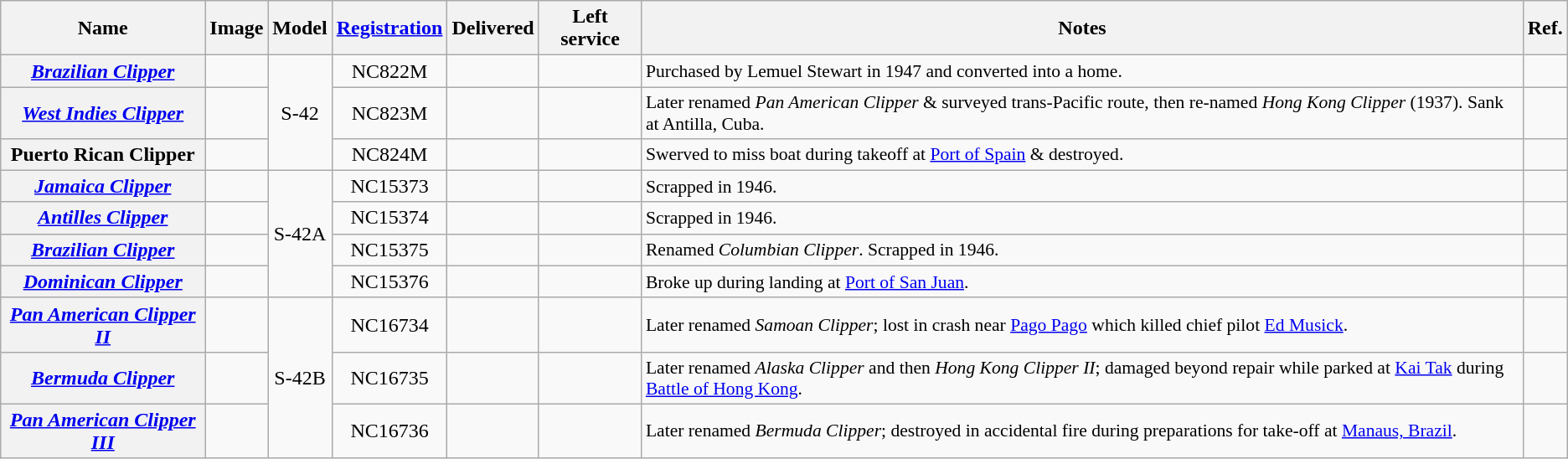<table class="wikitable sortable" style="text-align:center;">
<tr>
<th>Name</th>
<th class="unsortable">Image</th>
<th>Model</th>
<th><a href='#'>Registration</a></th>
<th>Delivered</th>
<th>Left service</th>
<th class="unsortable">Notes</th>
<th class="unsortable">Ref.</th>
</tr>
<tr>
<th><em><a href='#'>Brazilian Clipper</a></em></th>
<td></td>
<td rowspan=3>S-42</td>
<td>NC822M</td>
<td></td>
<td></td>
<td style="text-align:left;font-size:90%;">Purchased by Lemuel Stewart in 1947 and converted into a home.</td>
<td></td>
</tr>
<tr>
<th><em><a href='#'>West Indies Clipper</a></em></th>
<td></td>
<td>NC823M</td>
<td></td>
<td></td>
<td style="text-align:left;font-size:90%;">Later renamed <em>Pan American Clipper</em> & surveyed trans-Pacific route, then re-named <em>Hong Kong Clipper</em> (1937). Sank at Antilla, Cuba.</td>
<td></td>
</tr>
<tr>
<th>Puerto Rican Clipper</th>
<td></td>
<td>NC824M</td>
<td></td>
<td></td>
<td style="text-align:left;font-size:90%;">Swerved to miss boat during takeoff at <a href='#'>Port of Spain</a> & destroyed.</td>
<td></td>
</tr>
<tr>
<th><em><a href='#'>Jamaica Clipper</a></em></th>
<td></td>
<td rowspan=4>S-42A</td>
<td>NC15373</td>
<td></td>
<td></td>
<td style="text-align:left;font-size:90%;">Scrapped in 1946.</td>
<td></td>
</tr>
<tr>
<th><em><a href='#'>Antilles Clipper</a></em></th>
<td></td>
<td>NC15374</td>
<td></td>
<td></td>
<td style="text-align:left;font-size:90%;">Scrapped in 1946.</td>
<td></td>
</tr>
<tr>
<th><em><a href='#'>Brazilian Clipper</a></em></th>
<td></td>
<td>NC15375</td>
<td></td>
<td></td>
<td style="text-align:left;font-size:90%;">Renamed <em>Columbian Clipper</em>. Scrapped in 1946.</td>
<td></td>
</tr>
<tr>
<th><em><a href='#'>Dominican Clipper</a></em></th>
<td></td>
<td>NC15376</td>
<td></td>
<td></td>
<td style="text-align:left;font-size:90%;">Broke up during landing at <a href='#'>Port of San Juan</a>.</td>
<td></td>
</tr>
<tr>
<th><em><a href='#'>Pan American Clipper II</a></em></th>
<td></td>
<td rowspan=3>S-42B</td>
<td>NC16734</td>
<td></td>
<td></td>
<td style="text-align:left;font-size:90%;">Later renamed <em>Samoan Clipper</em>; lost in crash near <a href='#'>Pago Pago</a> which killed chief pilot <a href='#'>Ed Musick</a>.</td>
<td></td>
</tr>
<tr>
<th><em><a href='#'>Bermuda Clipper</a></em></th>
<td></td>
<td>NC16735</td>
<td></td>
<td></td>
<td style="text-align:left;font-size:90%;">Later renamed <em>Alaska Clipper</em> and then <em>Hong Kong Clipper II</em>; damaged beyond repair while parked at <a href='#'>Kai Tak</a> during <a href='#'>Battle of Hong Kong</a>.</td>
<td></td>
</tr>
<tr>
<th><em><a href='#'>Pan American Clipper III</a></em></th>
<td></td>
<td>NC16736</td>
<td></td>
<td></td>
<td style="text-align:left;font-size:90%;">Later renamed <em>Bermuda Clipper</em>; destroyed in accidental fire during preparations for take-off at <a href='#'>Manaus, Brazil</a>.</td>
<td></td>
</tr>
</table>
